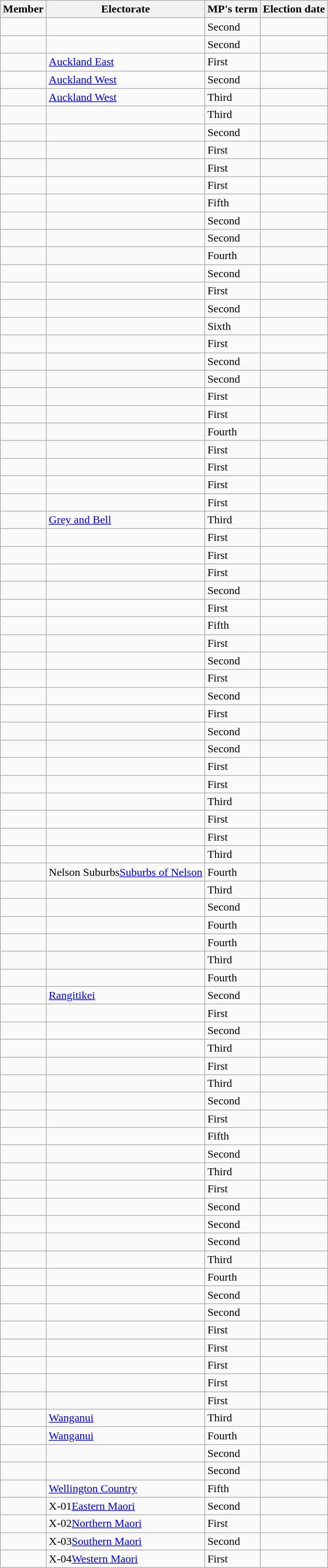<table class="wikitable sortable">
<tr>
<th>Member </th>
<th>Electorate </th>
<th>MP's term </th>
<th>Election date </th>
</tr>
<tr>
<td></td>
<td></td>
<td>Second</td>
<td></td>
</tr>
<tr>
<td></td>
<td></td>
<td>Second</td>
<td></td>
</tr>
<tr>
<td></td>
<td><a href='#'>Auckland East</a></td>
<td>First</td>
<td></td>
</tr>
<tr>
<td></td>
<td><a href='#'>Auckland West</a></td>
<td>Second</td>
<td></td>
</tr>
<tr>
<td></td>
<td><a href='#'>Auckland West</a></td>
<td>Third</td>
<td></td>
</tr>
<tr>
<td></td>
<td></td>
<td>Third</td>
<td></td>
</tr>
<tr>
<td></td>
<td></td>
<td>Second</td>
<td></td>
</tr>
<tr>
<td></td>
<td></td>
<td>First</td>
<td></td>
</tr>
<tr>
<td></td>
<td></td>
<td>First</td>
<td></td>
</tr>
<tr>
<td></td>
<td></td>
<td>First</td>
<td></td>
</tr>
<tr>
<td></td>
<td></td>
<td>Fifth</td>
<td></td>
</tr>
<tr>
<td></td>
<td></td>
<td>Second</td>
<td></td>
</tr>
<tr>
<td></td>
<td></td>
<td>Second</td>
<td></td>
</tr>
<tr>
<td></td>
<td></td>
<td>Fourth</td>
<td></td>
</tr>
<tr>
<td></td>
<td></td>
<td>Second</td>
<td></td>
</tr>
<tr>
<td></td>
<td></td>
<td>First</td>
<td></td>
</tr>
<tr>
<td></td>
<td></td>
<td>Second</td>
<td></td>
</tr>
<tr>
<td></td>
<td></td>
<td>Sixth</td>
<td></td>
</tr>
<tr>
<td></td>
<td></td>
<td>First</td>
<td></td>
</tr>
<tr>
<td></td>
<td></td>
<td>Second</td>
<td></td>
</tr>
<tr>
<td></td>
<td></td>
<td>Second</td>
<td></td>
</tr>
<tr>
<td></td>
<td></td>
<td>First</td>
<td></td>
</tr>
<tr>
<td></td>
<td></td>
<td>First</td>
<td></td>
</tr>
<tr>
<td></td>
<td></td>
<td>Fourth</td>
<td></td>
</tr>
<tr>
<td></td>
<td></td>
<td>First</td>
<td></td>
</tr>
<tr>
<td></td>
<td></td>
<td>First</td>
<td></td>
</tr>
<tr>
<td></td>
<td></td>
<td>First</td>
<td></td>
</tr>
<tr>
<td></td>
<td></td>
<td>First</td>
<td></td>
</tr>
<tr>
<td></td>
<td><a href='#'>Grey and Bell</a></td>
<td>Third</td>
<td></td>
</tr>
<tr>
<td></td>
<td></td>
<td>First</td>
<td></td>
</tr>
<tr>
<td></td>
<td></td>
<td>First</td>
<td></td>
</tr>
<tr>
<td></td>
<td></td>
<td>First</td>
<td></td>
</tr>
<tr>
<td></td>
<td></td>
<td>Second</td>
<td></td>
</tr>
<tr>
<td></td>
<td></td>
<td>First</td>
<td></td>
</tr>
<tr>
<td></td>
<td></td>
<td>Fifth</td>
<td></td>
</tr>
<tr>
<td></td>
<td></td>
<td>First</td>
<td></td>
</tr>
<tr>
<td></td>
<td></td>
<td>Second</td>
<td></td>
</tr>
<tr>
<td></td>
<td></td>
<td>First</td>
<td></td>
</tr>
<tr>
<td></td>
<td></td>
<td>Second</td>
<td></td>
</tr>
<tr>
<td></td>
<td></td>
<td>First</td>
<td></td>
</tr>
<tr>
<td></td>
<td></td>
<td>Second</td>
<td></td>
</tr>
<tr>
<td></td>
<td></td>
<td>Second</td>
<td></td>
</tr>
<tr>
<td></td>
<td></td>
<td>First</td>
<td></td>
</tr>
<tr>
<td></td>
<td></td>
<td>First</td>
<td></td>
</tr>
<tr>
<td></td>
<td></td>
<td>Third</td>
<td></td>
</tr>
<tr>
<td></td>
<td></td>
<td>First</td>
<td></td>
</tr>
<tr>
<td></td>
<td></td>
<td>First</td>
<td></td>
</tr>
<tr>
<td></td>
<td></td>
<td>Third</td>
<td></td>
</tr>
<tr>
<td></td>
<td><span>Nelson Suburbs</span><a href='#'>Suburbs of Nelson</a></td>
<td>Fourth</td>
<td></td>
</tr>
<tr>
<td></td>
<td></td>
<td>Third</td>
<td></td>
</tr>
<tr>
<td></td>
<td></td>
<td>Second</td>
<td></td>
</tr>
<tr>
<td></td>
<td></td>
<td>Fourth</td>
<td></td>
</tr>
<tr>
<td></td>
<td></td>
<td>Fourth</td>
<td></td>
</tr>
<tr>
<td></td>
<td></td>
<td>Third</td>
<td></td>
</tr>
<tr>
<td></td>
<td></td>
<td>Fourth</td>
<td></td>
</tr>
<tr>
<td></td>
<td><a href='#'>Rangitikei</a></td>
<td>Second</td>
<td></td>
</tr>
<tr>
<td></td>
<td></td>
<td>First</td>
<td></td>
</tr>
<tr>
<td></td>
<td></td>
<td>Second</td>
<td></td>
</tr>
<tr>
<td></td>
<td></td>
<td>Third</td>
<td></td>
</tr>
<tr>
<td></td>
<td></td>
<td>First</td>
<td></td>
</tr>
<tr>
<td></td>
<td></td>
<td>Third</td>
<td></td>
</tr>
<tr>
<td></td>
<td></td>
<td>Second</td>
<td></td>
</tr>
<tr>
<td></td>
<td></td>
<td>First</td>
<td></td>
</tr>
<tr>
<td></td>
<td></td>
<td>Fifth</td>
<td></td>
</tr>
<tr>
<td></td>
<td></td>
<td>Second</td>
<td></td>
</tr>
<tr>
<td></td>
<td></td>
<td>Third</td>
<td></td>
</tr>
<tr>
<td></td>
<td></td>
<td>First</td>
<td></td>
</tr>
<tr>
<td></td>
<td></td>
<td>Second</td>
<td></td>
</tr>
<tr>
<td></td>
<td></td>
<td>Second</td>
<td></td>
</tr>
<tr>
<td></td>
<td></td>
<td>Second</td>
<td></td>
</tr>
<tr>
<td></td>
<td></td>
<td>Third</td>
<td></td>
</tr>
<tr>
<td></td>
<td></td>
<td>Fourth</td>
<td></td>
</tr>
<tr>
<td></td>
<td></td>
<td>Second</td>
<td></td>
</tr>
<tr>
<td></td>
<td></td>
<td>Second</td>
<td></td>
</tr>
<tr>
<td></td>
<td></td>
<td>First</td>
<td></td>
</tr>
<tr>
<td></td>
<td></td>
<td>First</td>
<td></td>
</tr>
<tr>
<td></td>
<td></td>
<td>First</td>
<td></td>
</tr>
<tr>
<td></td>
<td></td>
<td>First</td>
<td></td>
</tr>
<tr>
<td></td>
<td></td>
<td>First</td>
<td></td>
</tr>
<tr>
<td></td>
<td><a href='#'>Wanganui</a></td>
<td>Third</td>
<td></td>
</tr>
<tr>
<td></td>
<td><a href='#'>Wanganui</a></td>
<td>Fourth</td>
<td></td>
</tr>
<tr>
<td></td>
<td></td>
<td>Second</td>
<td></td>
</tr>
<tr>
<td></td>
<td></td>
<td>Second</td>
<td></td>
</tr>
<tr>
<td></td>
<td><a href='#'>Wellington Country</a></td>
<td>Fifth</td>
<td></td>
</tr>
<tr>
<td></td>
<td><span>X-01</span><a href='#'>Eastern Maori</a></td>
<td>Second</td>
<td></td>
</tr>
<tr>
<td></td>
<td><span>X-02</span><a href='#'>Northern Maori</a></td>
<td>First</td>
<td></td>
</tr>
<tr>
<td></td>
<td><span>X-03</span><a href='#'>Southern Maori</a></td>
<td>Second</td>
<td></td>
</tr>
<tr>
<td></td>
<td><span>X-04</span><a href='#'>Western Maori</a></td>
<td>First</td>
<td></td>
</tr>
</table>
